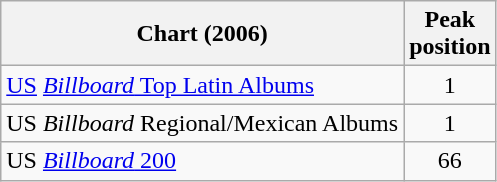<table class="wikitable">
<tr>
<th align="left">Chart (2006)</th>
<th align="left">Peak<br>position</th>
</tr>
<tr>
<td align="left"><a href='#'>US</a> <a href='#'><em>Billboard</em> Top Latin Albums</a></td>
<td align="center">1</td>
</tr>
<tr>
<td align="left">US <em>Billboard</em> Regional/Mexican Albums</td>
<td align="center">1</td>
</tr>
<tr>
<td align="left">US <a href='#'><em>Billboard</em> 200</a></td>
<td align="center">66</td>
</tr>
</table>
